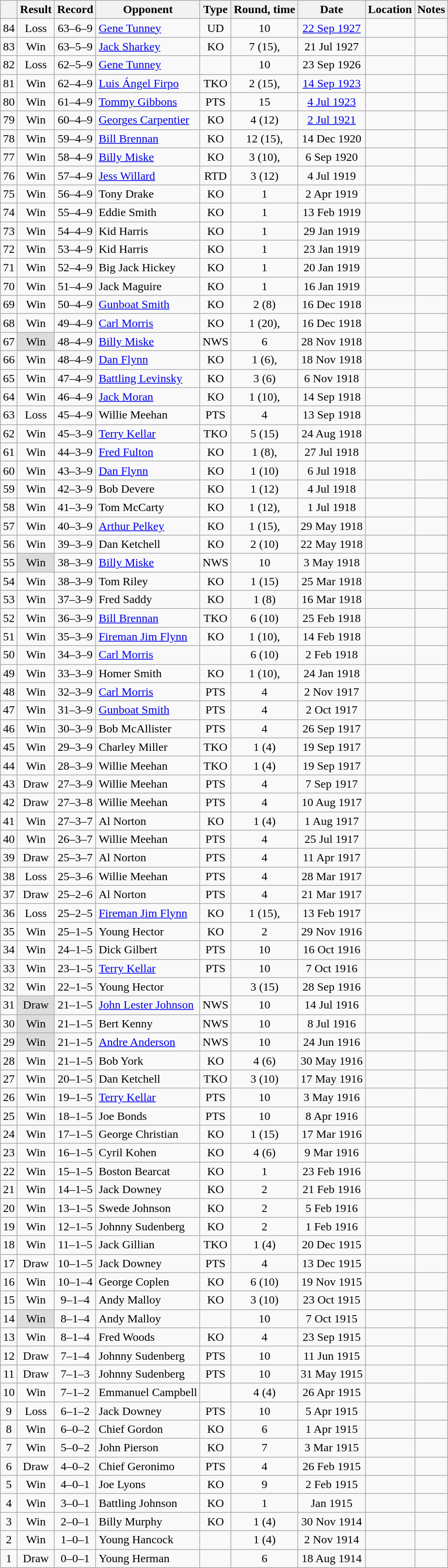<table class="wikitable" style="text-align:center">
<tr>
<th></th>
<th>Result</th>
<th>Record</th>
<th>Opponent</th>
<th>Type</th>
<th>Round, time</th>
<th>Date</th>
<th>Location</th>
<th>Notes</th>
</tr>
<tr>
<td>84</td>
<td>Loss</td>
<td>63–6–9 </td>
<td style="text-align:left;"><a href='#'>Gene Tunney</a></td>
<td>UD</td>
<td>10</td>
<td><a href='#'>22 Sep 1927</a></td>
<td style="text-align:left;"></td>
<td style="text-align:left;"></td>
</tr>
<tr>
<td>83</td>
<td>Win</td>
<td>63–5–9 </td>
<td style="text-align:left;"><a href='#'>Jack Sharkey</a></td>
<td>KO</td>
<td>7 (15), </td>
<td>21 Jul 1927</td>
<td style="text-align:left;"></td>
<td style="text-align:left;"></td>
</tr>
<tr>
<td>82</td>
<td>Loss</td>
<td>62–5–9 </td>
<td style="text-align:left;"><a href='#'>Gene Tunney</a></td>
<td></td>
<td>10</td>
<td>23 Sep 1926</td>
<td style="text-align:left;"></td>
<td style="text-align:left;"></td>
</tr>
<tr>
<td>81</td>
<td>Win</td>
<td>62–4–9 </td>
<td style="text-align:left;"><a href='#'>Luis Ángel Firpo</a></td>
<td>TKO</td>
<td>2 (15), </td>
<td><a href='#'>14 Sep 1923</a></td>
<td style="text-align:left;"></td>
<td style="text-align:left;"></td>
</tr>
<tr>
<td>80</td>
<td>Win</td>
<td>61–4–9 </td>
<td style="text-align:left;"><a href='#'>Tommy Gibbons</a></td>
<td>PTS</td>
<td>15</td>
<td><a href='#'>4 Jul 1923</a></td>
<td style="text-align:left;"></td>
<td style="text-align:left;"></td>
</tr>
<tr>
<td>79</td>
<td>Win</td>
<td>60–4–9 </td>
<td style="text-align:left;"><a href='#'>Georges Carpentier</a></td>
<td>KO</td>
<td>4 (12)</td>
<td><a href='#'>2 Jul 1921</a></td>
<td style="text-align:left;"></td>
<td style="text-align:left;"></td>
</tr>
<tr>
<td>78</td>
<td>Win</td>
<td>59–4–9 </td>
<td style="text-align:left;"><a href='#'>Bill Brennan</a></td>
<td>KO</td>
<td>12 (15), </td>
<td>14 Dec 1920</td>
<td style="text-align:left;"></td>
<td style="text-align:left;"></td>
</tr>
<tr>
<td>77</td>
<td>Win</td>
<td>58–4–9 </td>
<td style="text-align:left;"><a href='#'>Billy Miske</a></td>
<td>KO</td>
<td>3 (10), </td>
<td>6 Sep 1920</td>
<td style="text-align:left;"></td>
<td style="text-align:left;"></td>
</tr>
<tr>
<td>76</td>
<td>Win</td>
<td>57–4–9 </td>
<td style="text-align:left;"><a href='#'>Jess Willard</a></td>
<td>RTD</td>
<td>3 (12)</td>
<td>4 Jul 1919</td>
<td style="text-align:left;"></td>
<td style="text-align:left;"></td>
</tr>
<tr>
<td>75</td>
<td>Win</td>
<td>56–4–9 </td>
<td style="text-align:left;">Tony Drake</td>
<td>KO</td>
<td>1</td>
<td>2 Apr 1919</td>
<td style="text-align:left;"></td>
<td style="text-align:left;"></td>
</tr>
<tr>
<td>74</td>
<td>Win</td>
<td>55–4–9 </td>
<td style="text-align:left;">Eddie Smith</td>
<td>KO</td>
<td>1</td>
<td>13 Feb 1919</td>
<td style="text-align:left;"></td>
<td style="text-align:left;"></td>
</tr>
<tr>
<td>73</td>
<td>Win</td>
<td>54–4–9 </td>
<td style="text-align:left;">Kid Harris</td>
<td>KO</td>
<td>1</td>
<td>29 Jan 1919</td>
<td style="text-align:left;"></td>
<td style="text-align:left;"></td>
</tr>
<tr>
<td>72</td>
<td>Win</td>
<td>53–4–9 </td>
<td style="text-align:left;">Kid Harris</td>
<td>KO</td>
<td>1</td>
<td>23 Jan 1919</td>
<td style="text-align:left;"></td>
<td style="text-align:left;"></td>
</tr>
<tr>
<td>71</td>
<td>Win</td>
<td>52–4–9 </td>
<td style="text-align:left;">Big Jack Hickey</td>
<td>KO</td>
<td>1</td>
<td>20 Jan 1919</td>
<td style="text-align:left;"></td>
<td style="text-align:left;"></td>
</tr>
<tr>
<td>70</td>
<td>Win</td>
<td>51–4–9 </td>
<td style="text-align:left;">Jack Maguire</td>
<td>KO</td>
<td>1</td>
<td>16 Jan 1919</td>
<td style="text-align:left;"></td>
<td style="text-align:left;"></td>
</tr>
<tr>
<td>69</td>
<td>Win</td>
<td>50–4–9 </td>
<td style="text-align:left;"><a href='#'>Gunboat Smith</a></td>
<td>KO</td>
<td>2 (8)</td>
<td>16 Dec 1918</td>
<td style="text-align:left;"></td>
<td style="text-align:left;"></td>
</tr>
<tr>
<td>68</td>
<td>Win</td>
<td>49–4–9 </td>
<td style="text-align:left;"><a href='#'>Carl Morris</a></td>
<td>KO</td>
<td>1 (20), </td>
<td>16 Dec 1918</td>
<td style="text-align:left;"></td>
<td style="text-align:left;"></td>
</tr>
<tr>
<td>67</td>
<td style="background:#DDD">Win</td>
<td>48–4–9 </td>
<td style="text-align:left;"><a href='#'>Billy Miske</a></td>
<td>NWS</td>
<td>6</td>
<td>28 Nov 1918</td>
<td style="text-align:left;"></td>
<td style="text-align:left;"></td>
</tr>
<tr>
<td>66</td>
<td>Win</td>
<td>48–4–9 </td>
<td style="text-align:left;"><a href='#'>Dan Flynn</a></td>
<td>KO</td>
<td>1 (6), </td>
<td>18 Nov 1918</td>
<td style="text-align:left;"></td>
<td style="text-align:left;"></td>
</tr>
<tr>
<td>65</td>
<td>Win</td>
<td>47–4–9 </td>
<td style="text-align:left;"><a href='#'>Battling Levinsky</a></td>
<td>KO</td>
<td>3 (6)</td>
<td>6 Nov 1918</td>
<td style="text-align:left;"></td>
<td style="text-align:left;"></td>
</tr>
<tr>
<td>64</td>
<td>Win</td>
<td>46–4–9 </td>
<td style="text-align:left;"><a href='#'>Jack Moran</a></td>
<td>KO</td>
<td>1 (10), </td>
<td>14 Sep 1918</td>
<td style="text-align:left;"></td>
<td style="text-align:left;"></td>
</tr>
<tr>
<td>63</td>
<td>Loss</td>
<td>45–4–9 </td>
<td style="text-align:left;">Willie Meehan</td>
<td>PTS</td>
<td>4</td>
<td>13 Sep 1918</td>
<td style="text-align:left;"></td>
<td style="text-align:left;"></td>
</tr>
<tr>
<td>62</td>
<td>Win</td>
<td>45–3–9 </td>
<td style="text-align:left;"><a href='#'>Terry Kellar</a></td>
<td>TKO</td>
<td>5 (15)</td>
<td>24 Aug 1918</td>
<td style="text-align:left;"></td>
<td style="text-align:left;"></td>
</tr>
<tr>
<td>61</td>
<td>Win</td>
<td>44–3–9 </td>
<td style="text-align:left;"><a href='#'>Fred Fulton</a></td>
<td>KO</td>
<td>1 (8), </td>
<td>27 Jul 1918</td>
<td style="text-align:left;"></td>
<td style="text-align:left;"></td>
</tr>
<tr>
<td>60</td>
<td>Win</td>
<td>43–3–9 </td>
<td style="text-align:left;"><a href='#'>Dan Flynn</a></td>
<td>KO</td>
<td>1 (10)</td>
<td>6 Jul 1918</td>
<td style="text-align:left;"></td>
<td style="text-align:left;"></td>
</tr>
<tr>
<td>59</td>
<td>Win</td>
<td>42–3–9 </td>
<td style="text-align:left;">Bob Devere</td>
<td>KO</td>
<td>1 (12)</td>
<td>4 Jul 1918</td>
<td style="text-align:left;"></td>
<td style="text-align:left;"></td>
</tr>
<tr>
<td>58</td>
<td>Win</td>
<td>41–3–9 </td>
<td style="text-align:left;">Tom McCarty</td>
<td>KO</td>
<td>1 (12), </td>
<td>1 Jul 1918</td>
<td style="text-align:left;"></td>
<td style="text-align:left;"></td>
</tr>
<tr>
<td>57</td>
<td>Win</td>
<td>40–3–9 </td>
<td style="text-align:left;"><a href='#'>Arthur Pelkey</a></td>
<td>KO</td>
<td>1 (15), </td>
<td>29 May 1918</td>
<td style="text-align:left;"></td>
<td style="text-align:left;"></td>
</tr>
<tr>
<td>56</td>
<td>Win</td>
<td>39–3–9 </td>
<td style="text-align:left;">Dan Ketchell</td>
<td>KO</td>
<td>2 (10)</td>
<td>22 May 1918</td>
<td style="text-align:left;"></td>
<td style="text-align:left;"></td>
</tr>
<tr>
<td>55</td>
<td style="background:#DDD">Win</td>
<td>38–3–9 </td>
<td style="text-align:left;"><a href='#'>Billy Miske</a></td>
<td>NWS</td>
<td>10</td>
<td>3 May 1918</td>
<td style="text-align:left;"></td>
<td style="text-align:left;"></td>
</tr>
<tr>
<td>54</td>
<td>Win</td>
<td>38–3–9 </td>
<td style="text-align:left;">Tom Riley</td>
<td>KO</td>
<td>1 (15)</td>
<td>25 Mar 1918</td>
<td style="text-align:left;"></td>
<td style="text-align:left;"></td>
</tr>
<tr>
<td>53</td>
<td>Win</td>
<td>37–3–9 </td>
<td style="text-align:left;">Fred Saddy</td>
<td>KO</td>
<td>1 (8)</td>
<td>16 Mar 1918</td>
<td style="text-align:left;"></td>
<td style="text-align:left;"></td>
</tr>
<tr>
<td>52</td>
<td>Win</td>
<td>36–3–9 </td>
<td style="text-align:left;"><a href='#'>Bill Brennan</a></td>
<td>TKO</td>
<td>6 (10)</td>
<td>25 Feb 1918</td>
<td style="text-align:left;"></td>
<td style="text-align:left;"></td>
</tr>
<tr>
<td>51</td>
<td>Win</td>
<td>35–3–9 </td>
<td style="text-align:left;"><a href='#'>Fireman Jim Flynn</a></td>
<td>KO</td>
<td>1 (10), </td>
<td>14 Feb 1918</td>
<td style="text-align:left;"></td>
<td style="text-align:left;"></td>
</tr>
<tr>
<td>50</td>
<td>Win</td>
<td>34–3–9 </td>
<td style="text-align:left;"><a href='#'>Carl Morris</a></td>
<td></td>
<td>6 (10)</td>
<td>2 Feb 1918</td>
<td style="text-align:left;"></td>
<td style="text-align:left;"></td>
</tr>
<tr>
<td>49</td>
<td>Win</td>
<td>33–3–9 </td>
<td style="text-align:left;">Homer Smith</td>
<td>KO</td>
<td>1 (10), </td>
<td>24 Jan 1918</td>
<td style="text-align:left;"></td>
<td style="text-align:left;"></td>
</tr>
<tr>
<td>48</td>
<td>Win</td>
<td>32–3–9 </td>
<td style="text-align:left;"><a href='#'>Carl Morris</a></td>
<td>PTS</td>
<td>4</td>
<td>2 Nov 1917</td>
<td style="text-align:left;"></td>
<td style="text-align:left;"></td>
</tr>
<tr>
<td>47</td>
<td>Win</td>
<td>31–3–9 </td>
<td style="text-align:left;"><a href='#'>Gunboat Smith</a></td>
<td>PTS</td>
<td>4</td>
<td>2 Oct 1917</td>
<td style="text-align:left;"></td>
<td style="text-align:left;"></td>
</tr>
<tr>
<td>46</td>
<td>Win</td>
<td>30–3–9 </td>
<td style="text-align:left;">Bob McAllister</td>
<td>PTS</td>
<td>4</td>
<td>26 Sep 1917</td>
<td style="text-align:left;"></td>
<td style="text-align:left;"></td>
</tr>
<tr>
<td>45</td>
<td>Win</td>
<td>29–3–9 </td>
<td style="text-align:left;">Charley Miller</td>
<td>TKO</td>
<td>1 (4)</td>
<td>19 Sep 1917</td>
<td style="text-align:left;"></td>
<td style="text-align:left;"></td>
</tr>
<tr>
<td>44</td>
<td>Win</td>
<td>28–3–9 </td>
<td style="text-align:left;">Willie Meehan</td>
<td>TKO</td>
<td>1 (4)</td>
<td>19 Sep 1917</td>
<td style="text-align:left;"></td>
<td style="text-align:left;"></td>
</tr>
<tr>
<td>43</td>
<td>Draw</td>
<td>27–3–9 </td>
<td style="text-align:left;">Willie Meehan</td>
<td>PTS</td>
<td>4</td>
<td>7 Sep 1917</td>
<td style="text-align:left;"></td>
<td style="text-align:left;"></td>
</tr>
<tr>
<td>42</td>
<td>Draw</td>
<td>27–3–8 </td>
<td style="text-align:left;">Willie Meehan</td>
<td>PTS</td>
<td>4</td>
<td>10 Aug 1917</td>
<td style="text-align:left;"></td>
<td style="text-align:left;"></td>
</tr>
<tr>
<td>41</td>
<td>Win</td>
<td>27–3–7 </td>
<td style="text-align:left;">Al Norton</td>
<td>KO</td>
<td>1 (4)</td>
<td>1 Aug 1917</td>
<td style="text-align:left;"></td>
<td style="text-align:left;"></td>
</tr>
<tr>
<td>40</td>
<td>Win</td>
<td>26–3–7 </td>
<td style="text-align:left;">Willie Meehan</td>
<td>PTS</td>
<td>4</td>
<td>25 Jul 1917</td>
<td style="text-align:left;"></td>
<td style="text-align:left;"></td>
</tr>
<tr>
<td>39</td>
<td>Draw</td>
<td>25–3–7 </td>
<td style="text-align:left;">Al Norton</td>
<td>PTS</td>
<td>4</td>
<td>11 Apr 1917</td>
<td style="text-align:left;"></td>
<td style="text-align:left;"></td>
</tr>
<tr>
<td>38</td>
<td>Loss</td>
<td>25–3–6 </td>
<td style="text-align:left;">Willie Meehan</td>
<td>PTS</td>
<td>4</td>
<td>28 Mar 1917</td>
<td style="text-align:left;"></td>
<td style="text-align:left;"></td>
</tr>
<tr>
<td>37</td>
<td>Draw</td>
<td>25–2–6 </td>
<td style="text-align:left;">Al Norton</td>
<td>PTS</td>
<td>4</td>
<td>21 Mar 1917</td>
<td style="text-align:left;"></td>
<td style="text-align:left;"></td>
</tr>
<tr>
<td>36</td>
<td>Loss</td>
<td>25–2–5 </td>
<td style="text-align:left;"><a href='#'>Fireman Jim Flynn</a></td>
<td>KO</td>
<td>1 (15), </td>
<td>13 Feb 1917</td>
<td style="text-align:left;"></td>
<td style="text-align:left;"></td>
</tr>
<tr>
<td>35</td>
<td>Win</td>
<td>25–1–5 </td>
<td style="text-align:left;">Young Hector</td>
<td>KO</td>
<td>2</td>
<td>29 Nov 1916</td>
<td style="text-align:left;"></td>
<td style="text-align:left;"></td>
</tr>
<tr>
<td>34</td>
<td>Win</td>
<td>24–1–5 </td>
<td style="text-align:left;">Dick Gilbert</td>
<td>PTS</td>
<td>10</td>
<td>16 Oct 1916</td>
<td style="text-align:left;"></td>
<td style="text-align:left;"></td>
</tr>
<tr>
<td>33</td>
<td>Win</td>
<td>23–1–5 </td>
<td style="text-align:left;"><a href='#'>Terry Kellar</a></td>
<td>PTS</td>
<td>10</td>
<td>7 Oct 1916</td>
<td style="text-align:left;"></td>
<td style="text-align:left;"></td>
</tr>
<tr>
<td>32</td>
<td>Win</td>
<td>22–1–5 </td>
<td style="text-align:left;">Young Hector</td>
<td></td>
<td>3 (15)</td>
<td>28 Sep 1916</td>
<td style="text-align:left;"></td>
<td style="text-align:left;"></td>
</tr>
<tr>
<td>31</td>
<td style="background:#DDD">Draw</td>
<td>21–1–5 </td>
<td style="text-align:left;"><a href='#'>John Lester Johnson</a></td>
<td>NWS</td>
<td>10</td>
<td>14 Jul 1916</td>
<td style="text-align:left;"></td>
<td style="text-align:left;"></td>
</tr>
<tr>
<td>30</td>
<td style="background:#DDD">Win</td>
<td>21–1–5 </td>
<td style="text-align:left;">Bert Kenny</td>
<td>NWS</td>
<td>10</td>
<td>8 Jul 1916</td>
<td style="text-align:left;"></td>
<td style="text-align:left;"></td>
</tr>
<tr>
<td>29</td>
<td style="background:#DDD">Win</td>
<td>21–1–5 </td>
<td style="text-align:left;"><a href='#'>Andre Anderson</a></td>
<td>NWS</td>
<td>10</td>
<td>24 Jun 1916</td>
<td style="text-align:left;"></td>
<td style="text-align:left;"></td>
</tr>
<tr>
<td>28</td>
<td>Win</td>
<td>21–1–5 </td>
<td style="text-align:left;">Bob York</td>
<td>KO</td>
<td>4 (6)</td>
<td>30 May 1916</td>
<td style="text-align:left;"></td>
<td style="text-align:left;"></td>
</tr>
<tr>
<td>27</td>
<td>Win</td>
<td>20–1–5 </td>
<td style="text-align:left;">Dan Ketchell</td>
<td>TKO</td>
<td>3 (10)</td>
<td>17 May 1916</td>
<td style="text-align:left;"></td>
<td style="text-align:left;"></td>
</tr>
<tr>
<td>26</td>
<td>Win</td>
<td>19–1–5 </td>
<td style="text-align:left;"><a href='#'>Terry Kellar</a></td>
<td>PTS</td>
<td>10</td>
<td>3 May 1916</td>
<td style="text-align:left;"></td>
<td style="text-align:left;"></td>
</tr>
<tr>
<td>25</td>
<td>Win</td>
<td>18–1–5 </td>
<td style="text-align:left;">Joe Bonds</td>
<td>PTS</td>
<td>10</td>
<td>8 Apr 1916</td>
<td style="text-align:left;"></td>
<td style="text-align:left;"></td>
</tr>
<tr>
<td>24</td>
<td>Win</td>
<td>17–1–5 </td>
<td style="text-align:left;">George Christian</td>
<td>KO</td>
<td>1 (15)</td>
<td>17 Mar 1916</td>
<td style="text-align:left;"></td>
<td style="text-align:left;"></td>
</tr>
<tr>
<td>23</td>
<td>Win</td>
<td>16–1–5 </td>
<td style="text-align:left;">Cyril Kohen</td>
<td>KO</td>
<td>4 (6)</td>
<td>9 Mar 1916</td>
<td style="text-align:left;"></td>
<td style="text-align:left;"></td>
</tr>
<tr>
<td>22</td>
<td>Win</td>
<td>15–1–5 </td>
<td style="text-align:left;">Boston Bearcat</td>
<td>KO</td>
<td>1</td>
<td>23 Feb 1916</td>
<td style="text-align:left;"></td>
<td style="text-align:left;"></td>
</tr>
<tr>
<td>21</td>
<td>Win</td>
<td>14–1–5 </td>
<td style="text-align:left;">Jack Downey</td>
<td>KO</td>
<td>2</td>
<td>21 Feb 1916</td>
<td style="text-align:left;"></td>
<td style="text-align:left;"></td>
</tr>
<tr>
<td>20</td>
<td>Win</td>
<td>13–1–5 </td>
<td style="text-align:left;">Swede Johnson</td>
<td>KO</td>
<td>2</td>
<td>5 Feb 1916</td>
<td style="text-align:left;"></td>
<td style="text-align:left;"></td>
</tr>
<tr>
<td>19</td>
<td>Win</td>
<td>12–1–5 </td>
<td style="text-align:left;">Johnny Sudenberg</td>
<td>KO</td>
<td>2</td>
<td>1 Feb 1916</td>
<td style="text-align:left;"></td>
<td style="text-align:left;"></td>
</tr>
<tr>
<td>18</td>
<td>Win</td>
<td>11–1–5 </td>
<td style="text-align:left;">Jack Gillian</td>
<td>TKO</td>
<td>1 (4)</td>
<td>20 Dec 1915</td>
<td style="text-align:left;"></td>
<td style="text-align:left;"></td>
</tr>
<tr>
<td>17</td>
<td>Draw</td>
<td>10–1–5 </td>
<td style="text-align:left;">Jack Downey</td>
<td>PTS</td>
<td>4</td>
<td>13 Dec 1915</td>
<td style="text-align:left;"></td>
<td style="text-align:left;"></td>
</tr>
<tr>
<td>16</td>
<td>Win</td>
<td>10–1–4 </td>
<td style="text-align:left;">George Coplen</td>
<td>KO</td>
<td>6 (10)</td>
<td>19 Nov 1915</td>
<td style="text-align:left;"></td>
<td style="text-align:left;"></td>
</tr>
<tr>
<td>15</td>
<td>Win</td>
<td>9–1–4 </td>
<td style="text-align:left;">Andy Malloy</td>
<td>KO</td>
<td>3 (10)</td>
<td>23 Oct 1915</td>
<td style="text-align:left;"></td>
<td style="text-align:left;"></td>
</tr>
<tr>
<td>14</td>
<td style="background:#DDD">Win</td>
<td>8–1–4 </td>
<td style="text-align:left;">Andy Malloy</td>
<td></td>
<td>10</td>
<td>7 Oct 1915</td>
<td style="text-align:left;"></td>
<td style="text-align:left;"></td>
</tr>
<tr>
<td>13</td>
<td>Win</td>
<td>8–1–4</td>
<td style="text-align:left;">Fred Woods</td>
<td>KO</td>
<td>4</td>
<td>23 Sep 1915</td>
<td style="text-align:left;"></td>
<td style="text-align:left;"></td>
</tr>
<tr>
<td>12</td>
<td>Draw</td>
<td>7–1–4</td>
<td style="text-align:left;">Johnny Sudenberg</td>
<td>PTS</td>
<td>10</td>
<td>11 Jun 1915</td>
<td style="text-align:left;"></td>
<td style="text-align:left;"></td>
</tr>
<tr>
<td>11</td>
<td>Draw</td>
<td>7–1–3</td>
<td style="text-align:left;">Johnny Sudenberg</td>
<td>PTS</td>
<td>10</td>
<td>31 May 1915</td>
<td style="text-align:left;"></td>
<td style="text-align:left;"></td>
</tr>
<tr>
<td>10</td>
<td>Win</td>
<td>7–1–2</td>
<td style="text-align:left;">Emmanuel Campbell</td>
<td></td>
<td>4 (4)</td>
<td>26 Apr 1915</td>
<td style="text-align:left;"></td>
<td style="text-align:left;"></td>
</tr>
<tr>
<td>9</td>
<td>Loss</td>
<td>6–1–2</td>
<td style="text-align:left;">Jack Downey</td>
<td>PTS</td>
<td>10</td>
<td>5 Apr 1915</td>
<td style="text-align:left;"></td>
<td style="text-align:left;"></td>
</tr>
<tr>
<td>8</td>
<td>Win</td>
<td>6–0–2</td>
<td style="text-align:left;">Chief Gordon</td>
<td>KO</td>
<td>6</td>
<td>1 Apr 1915</td>
<td style="text-align:left;"></td>
<td style="text-align:left;"></td>
</tr>
<tr>
<td>7</td>
<td>Win</td>
<td>5–0–2</td>
<td style="text-align:left;">John Pierson</td>
<td>KO</td>
<td>7</td>
<td>3 Mar 1915</td>
<td style="text-align:left;"></td>
<td style="text-align:left;"></td>
</tr>
<tr>
<td>6</td>
<td>Draw</td>
<td>4–0–2</td>
<td style="text-align:left;">Chief Geronimo</td>
<td>PTS</td>
<td>4</td>
<td>26 Feb 1915</td>
<td style="text-align:left;"></td>
<td style="text-align:left;"></td>
</tr>
<tr>
<td>5</td>
<td>Win</td>
<td>4–0–1</td>
<td style="text-align:left;">Joe Lyons</td>
<td>KO</td>
<td>9</td>
<td>2 Feb 1915</td>
<td style="text-align:left;"></td>
<td style="text-align:left;"></td>
</tr>
<tr>
<td>4</td>
<td>Win</td>
<td>3–0–1</td>
<td style="text-align:left;">Battling Johnson</td>
<td>KO</td>
<td>1</td>
<td>Jan 1915</td>
<td style="text-align:left;"></td>
<td style="text-align:left;"></td>
</tr>
<tr>
<td>3</td>
<td>Win</td>
<td>2–0–1</td>
<td style="text-align:left;">Billy Murphy</td>
<td>KO</td>
<td>1 (4)</td>
<td>30 Nov 1914</td>
<td style="text-align:left;"></td>
<td style="text-align:left;"></td>
</tr>
<tr>
<td>2</td>
<td>Win</td>
<td>1–0–1</td>
<td style="text-align:left;">Young Hancock</td>
<td></td>
<td>1 (4)</td>
<td>2 Nov 1914</td>
<td style="text-align:left;"></td>
<td style="text-align:left;"></td>
</tr>
<tr>
<td>1</td>
<td>Draw</td>
<td>0–0–1</td>
<td style="text-align:left;">Young Herman</td>
<td></td>
<td>6</td>
<td>18 Aug 1914</td>
<td style="text-align:left;"></td>
<td style="text-align:left;"></td>
</tr>
</table>
